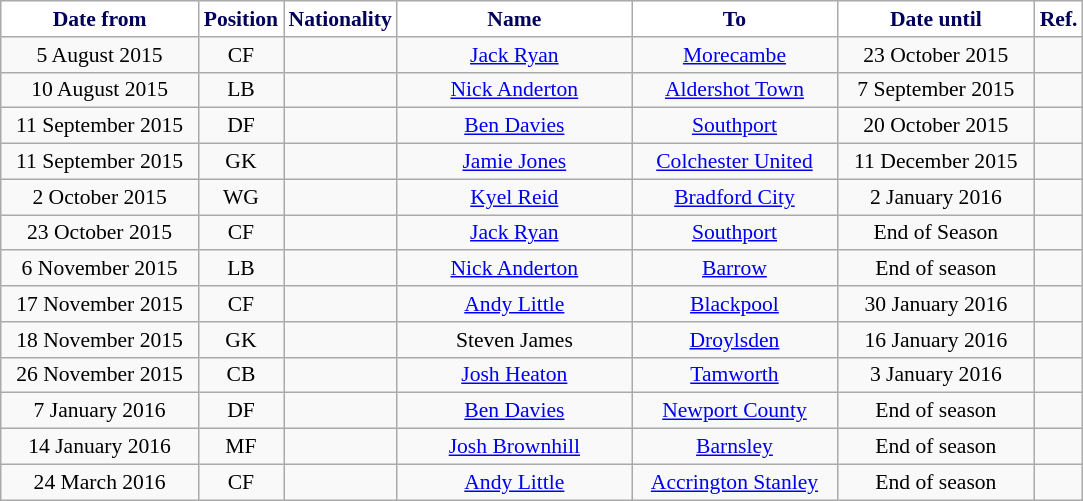<table class="wikitable"  style="text-align:center; font-size:90%; ">
<tr>
<th style="background:#fff; color:#00005a; width:125px;">Date from</th>
<th style="background:#fff; color:#00005a; width:50px;">Position</th>
<th style="background:#fff; color:#00005a; width:50px;">Nationality</th>
<th style="background:#fff; color:#00005a; width:150px;">Name</th>
<th style="background:#fff; color:#00005a; width:130px;">To</th>
<th style="background:#fff; color:#00005a; width:125px;">Date until</th>
<th style="background:#fff; color:#00005a;">Ref.</th>
</tr>
<tr>
<td>5 August 2015</td>
<td>CF</td>
<td></td>
<td><a href='#'>Jack Ryan</a></td>
<td><a href='#'>Morecambe</a></td>
<td>23 October 2015</td>
<td></td>
</tr>
<tr>
<td>10 August 2015</td>
<td>LB</td>
<td></td>
<td><a href='#'>Nick Anderton</a></td>
<td><a href='#'>Aldershot Town</a></td>
<td>7 September 2015</td>
<td></td>
</tr>
<tr>
<td>11 September 2015</td>
<td>DF</td>
<td></td>
<td><a href='#'>Ben Davies</a></td>
<td><a href='#'>Southport</a></td>
<td>20 October 2015</td>
<td></td>
</tr>
<tr>
<td>11 September 2015</td>
<td>GK</td>
<td></td>
<td><a href='#'>Jamie Jones</a></td>
<td><a href='#'>Colchester United</a></td>
<td>11 December 2015</td>
<td></td>
</tr>
<tr>
<td>2 October 2015</td>
<td>WG</td>
<td></td>
<td><a href='#'>Kyel Reid</a></td>
<td><a href='#'>Bradford City</a></td>
<td>2 January 2016</td>
<td></td>
</tr>
<tr>
<td>23 October 2015</td>
<td>CF</td>
<td></td>
<td><a href='#'>Jack Ryan</a></td>
<td><a href='#'>Southport</a></td>
<td>End of Season</td>
<td></td>
</tr>
<tr>
<td>6 November 2015</td>
<td>LB</td>
<td></td>
<td><a href='#'>Nick Anderton</a></td>
<td><a href='#'>Barrow</a></td>
<td>End of season</td>
<td></td>
</tr>
<tr>
<td>17 November 2015</td>
<td>CF</td>
<td></td>
<td><a href='#'>Andy Little</a></td>
<td><a href='#'>Blackpool</a></td>
<td>30 January 2016</td>
<td></td>
</tr>
<tr>
<td>18 November 2015</td>
<td>GK</td>
<td></td>
<td>Steven James</td>
<td><a href='#'>Droylsden</a></td>
<td>16 January 2016</td>
<td></td>
</tr>
<tr>
<td>26 November 2015</td>
<td>CB</td>
<td></td>
<td><a href='#'>Josh Heaton</a></td>
<td><a href='#'>Tamworth</a></td>
<td>3 January 2016</td>
<td></td>
</tr>
<tr>
<td>7 January 2016</td>
<td>DF</td>
<td></td>
<td><a href='#'>Ben Davies</a></td>
<td><a href='#'>Newport County</a></td>
<td>End of season</td>
<td></td>
</tr>
<tr>
<td>14 January 2016</td>
<td>MF</td>
<td></td>
<td><a href='#'>Josh Brownhill</a></td>
<td><a href='#'>Barnsley</a></td>
<td>End of season</td>
<td></td>
</tr>
<tr>
<td>24 March 2016</td>
<td>CF</td>
<td></td>
<td><a href='#'>Andy Little</a></td>
<td><a href='#'>Accrington Stanley</a></td>
<td>End of season</td>
<td></td>
</tr>
</table>
